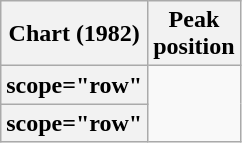<table class="wikitable sortable plainrowheaders" style="text-align:center">
<tr>
<th scope="col">Chart (1982)</th>
<th scope="col">Peak<br>position</th>
</tr>
<tr>
<th>scope="row" </th>
</tr>
<tr>
<th>scope="row" </th>
</tr>
</table>
